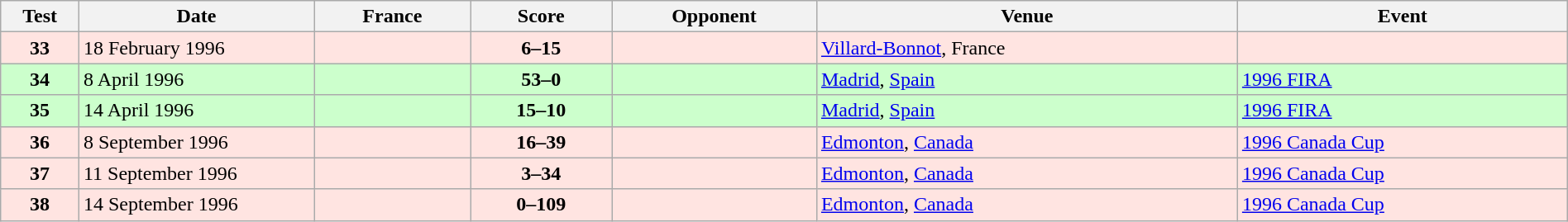<table class="wikitable sortable" style="width:100%">
<tr>
<th style="width:5%">Test</th>
<th style="width:15%">Date</th>
<th style="width:10%">France</th>
<th style="width:9%">Score</th>
<th>Opponent</th>
<th>Venue</th>
<th>Event</th>
</tr>
<tr bgcolor=FFE4E1>
<td align=center><strong>33</strong></td>
<td>18 February 1996</td>
<td></td>
<td align=center><strong>6–15</strong></td>
<td></td>
<td><a href='#'>Villard-Bonnot</a>, France</td>
<td></td>
</tr>
<tr bgcolor=#ccffcc>
<td align=center><strong>34</strong></td>
<td>8 April 1996</td>
<td></td>
<td align=center><strong>53–0</strong></td>
<td></td>
<td><a href='#'>Madrid</a>, <a href='#'>Spain</a></td>
<td><a href='#'>1996 FIRA</a></td>
</tr>
<tr bgcolor=#ccffcc>
<td align=center><strong>35</strong></td>
<td>14 April 1996</td>
<td></td>
<td align=center><strong>15–10</strong></td>
<td></td>
<td><a href='#'>Madrid</a>, <a href='#'>Spain</a></td>
<td><a href='#'>1996 FIRA</a></td>
</tr>
<tr bgcolor=FFE4E1>
<td align=center><strong>36</strong></td>
<td>8 September 1996</td>
<td></td>
<td align=center><strong>16–39</strong></td>
<td></td>
<td><a href='#'>Edmonton</a>, <a href='#'>Canada</a></td>
<td><a href='#'>1996 Canada Cup</a></td>
</tr>
<tr bgcolor=FFE4E1>
<td align=center><strong>37</strong></td>
<td>11 September 1996</td>
<td></td>
<td align=center><strong>3–34</strong></td>
<td></td>
<td><a href='#'>Edmonton</a>, <a href='#'>Canada</a></td>
<td><a href='#'>1996 Canada Cup</a></td>
</tr>
<tr bgcolor=FFE4E1>
<td align=center><strong>38</strong></td>
<td>14 September 1996</td>
<td></td>
<td align=center><strong>0–109</strong></td>
<td></td>
<td><a href='#'>Edmonton</a>, <a href='#'>Canada</a></td>
<td><a href='#'>1996 Canada Cup</a></td>
</tr>
</table>
